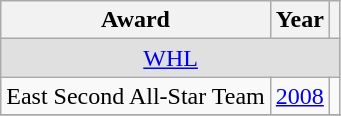<table class="wikitable">
<tr>
<th>Award</th>
<th>Year</th>
<th></th>
</tr>
<tr ALIGN="center" bgcolor="#e0e0e0">
<td colspan="3"><a href='#'>WHL</a></td>
</tr>
<tr>
<td>East Second All-Star Team</td>
<td><a href='#'>2008</a></td>
<td></td>
</tr>
<tr>
</tr>
</table>
